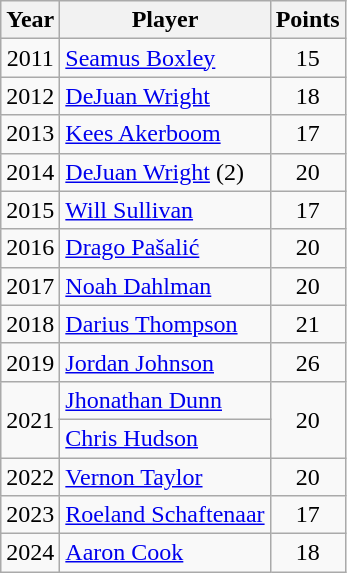<table class="wikitable sortable">
<tr>
<th>Year</th>
<th>Player</th>
<th>Points</th>
</tr>
<tr>
<td style="text-align:center;">2011</td>
<td> <a href='#'>Seamus Boxley</a></td>
<td style="text-align:center;">15</td>
</tr>
<tr>
<td style="text-align:center;">2012</td>
<td> <a href='#'>DeJuan Wright</a></td>
<td style="text-align:center;">18</td>
</tr>
<tr>
<td style="text-align:center;">2013</td>
<td> <a href='#'>Kees Akerboom</a></td>
<td style="text-align:center;">17</td>
</tr>
<tr>
<td style="text-align:center;">2014</td>
<td> <a href='#'>DeJuan Wright</a> (2)</td>
<td style="text-align:center;">20</td>
</tr>
<tr>
<td style="text-align:center;">2015</td>
<td> <a href='#'>Will Sullivan</a></td>
<td style="text-align:center;">17</td>
</tr>
<tr>
<td style="text-align:center;">2016</td>
<td> <a href='#'>Drago Pašalić</a></td>
<td style="text-align:center;">20</td>
</tr>
<tr>
<td style="text-align:center;">2017</td>
<td> <a href='#'>Noah Dahlman</a></td>
<td style="text-align:center;">20</td>
</tr>
<tr>
<td style="text-align:center;">2018</td>
<td> <a href='#'>Darius Thompson</a></td>
<td style="text-align:center;">21</td>
</tr>
<tr>
<td style="text-align:center;">2019</td>
<td> <a href='#'>Jordan Johnson</a></td>
<td style="text-align:center;">26</td>
</tr>
<tr>
<td rowspan="2" style="text-align:center;">2021</td>
<td> <a href='#'>Jhonathan Dunn</a></td>
<td rowspan="2" style="text-align:center;">20</td>
</tr>
<tr>
<td> <a href='#'>Chris Hudson</a></td>
</tr>
<tr>
<td style="text-align:center;">2022</td>
<td> <a href='#'>Vernon Taylor</a></td>
<td style="text-align:center;">20</td>
</tr>
<tr>
<td style="text-align:center;">2023</td>
<td> <a href='#'>Roeland Schaftenaar</a></td>
<td style="text-align:center;">17</td>
</tr>
<tr>
<td style="text-align:center;">2024</td>
<td> <a href='#'>Aaron Cook</a></td>
<td style="text-align:center;">18</td>
</tr>
</table>
